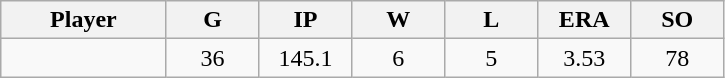<table class="wikitable sortable">
<tr>
<th bgcolor="#DDDDFF" width="16%">Player</th>
<th bgcolor="#DDDDFF" width="9%">G</th>
<th bgcolor="#DDDDFF" width="9%">IP</th>
<th bgcolor="#DDDDFF" width="9%">W</th>
<th bgcolor="#DDDDFF" width="9%">L</th>
<th bgcolor="#DDDDFF" width="9%">ERA</th>
<th bgcolor="#DDDDFF" width="9%">SO</th>
</tr>
<tr align="center">
<td></td>
<td>36</td>
<td>145.1</td>
<td>6</td>
<td>5</td>
<td>3.53</td>
<td>78</td>
</tr>
</table>
